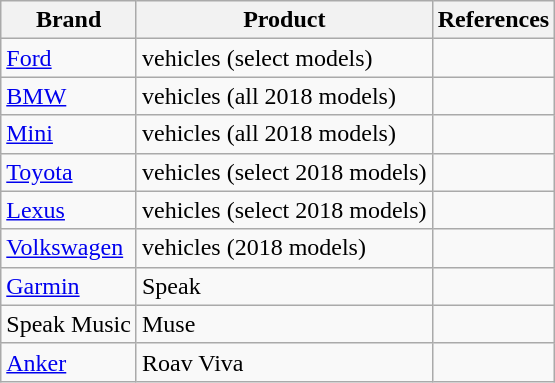<table class="wikitable collapsible collapsed sortable">
<tr>
<th>Brand</th>
<th>Product</th>
<th>References</th>
</tr>
<tr>
<td><a href='#'>Ford</a></td>
<td>vehicles (select models)</td>
<td></td>
</tr>
<tr>
<td><a href='#'>BMW</a></td>
<td>vehicles (all 2018 models)</td>
<td></td>
</tr>
<tr>
<td><a href='#'>Mini</a></td>
<td>vehicles (all 2018 models)</td>
<td></td>
</tr>
<tr>
<td><a href='#'>Toyota</a></td>
<td>vehicles (select 2018 models)</td>
<td></td>
</tr>
<tr>
<td><a href='#'>Lexus</a></td>
<td>vehicles (select 2018 models)</td>
<td></td>
</tr>
<tr>
<td><a href='#'>Volkswagen</a></td>
<td>vehicles (2018 models)</td>
<td></td>
</tr>
<tr>
<td><a href='#'>Garmin</a></td>
<td>Speak</td>
<td></td>
</tr>
<tr>
<td>Speak Music</td>
<td>Muse</td>
<td></td>
</tr>
<tr>
<td><a href='#'> Anker</a></td>
<td>Roav Viva</td>
<td></td>
</tr>
</table>
